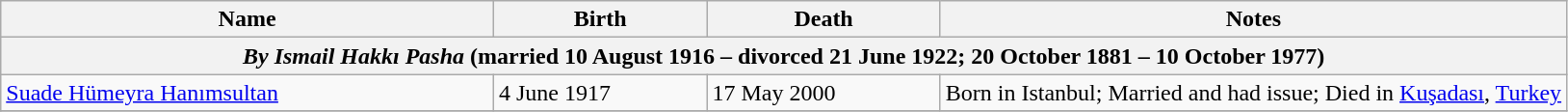<table class="wikitable">
<tr>
<th>Name</th>
<th>Birth</th>
<th>Death</th>
<th style="width:40%;">Notes</th>
</tr>
<tr>
<th colspan="4"><strong><em>By Ismail Hakkı Pasha</em></strong> (married 10 August 1916 – divorced 21 June 1922; 20 October 1881 – 10 October 1977)</th>
</tr>
<tr>
<td><a href='#'>Suade Hümeyra Hanımsultan</a></td>
<td>4 June 1917</td>
<td>17 May 2000</td>
<td>Born in Istanbul; Married and had issue; Died in <a href='#'>Kuşadası</a>, <a href='#'>Turkey</a></td>
</tr>
<tr>
</tr>
</table>
